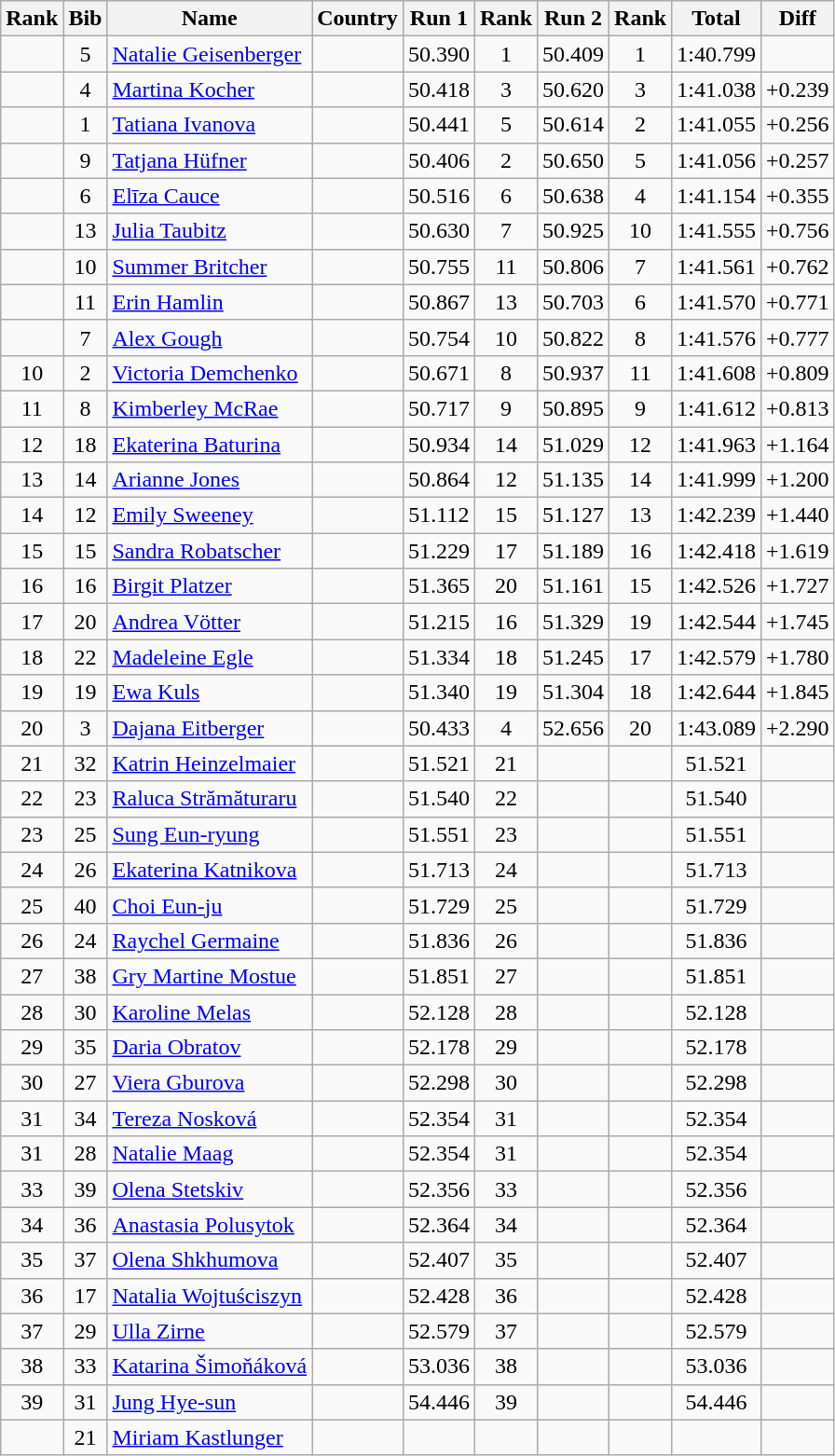<table class="wikitable sortable" style="text-align:center">
<tr>
<th>Rank</th>
<th>Bib</th>
<th>Name</th>
<th>Country</th>
<th>Run 1</th>
<th>Rank</th>
<th>Run 2</th>
<th>Rank</th>
<th>Total</th>
<th>Diff</th>
</tr>
<tr>
<td></td>
<td>5</td>
<td align=left><a href='#'>Natalie Geisenberger</a></td>
<td align=left></td>
<td>50.390</td>
<td>1</td>
<td>50.409</td>
<td>1</td>
<td>1:40.799</td>
<td></td>
</tr>
<tr>
<td></td>
<td>4</td>
<td align=left><a href='#'>Martina Kocher</a></td>
<td align=left></td>
<td>50.418</td>
<td>3</td>
<td>50.620</td>
<td>3</td>
<td>1:41.038</td>
<td>+0.239</td>
</tr>
<tr>
<td></td>
<td>1</td>
<td align=left><a href='#'>Tatiana Ivanova</a></td>
<td align=left></td>
<td>50.441</td>
<td>5</td>
<td>50.614</td>
<td>2</td>
<td>1:41.055</td>
<td>+0.256</td>
</tr>
<tr>
<td></td>
<td>9</td>
<td align=left><a href='#'>Tatjana Hüfner</a></td>
<td align=left></td>
<td>50.406</td>
<td>2</td>
<td>50.650</td>
<td>5</td>
<td>1:41.056</td>
<td>+0.257</td>
</tr>
<tr>
<td></td>
<td>6</td>
<td align=left><a href='#'>Elīza Cauce</a></td>
<td align=left></td>
<td>50.516</td>
<td>6</td>
<td>50.638</td>
<td>4</td>
<td>1:41.154</td>
<td>+0.355</td>
</tr>
<tr>
<td></td>
<td>13</td>
<td align=left><a href='#'>Julia Taubitz</a></td>
<td align=left></td>
<td>50.630</td>
<td>7</td>
<td>50.925</td>
<td>10</td>
<td>1:41.555</td>
<td>+0.756</td>
</tr>
<tr>
<td></td>
<td>10</td>
<td align=left><a href='#'>Summer Britcher</a></td>
<td align=left></td>
<td>50.755</td>
<td>11</td>
<td>50.806</td>
<td>7</td>
<td>1:41.561</td>
<td>+0.762</td>
</tr>
<tr>
<td></td>
<td>11</td>
<td align=left><a href='#'>Erin Hamlin</a></td>
<td align=left></td>
<td>50.867</td>
<td>13</td>
<td>50.703</td>
<td>6</td>
<td>1:41.570</td>
<td>+0.771</td>
</tr>
<tr>
<td></td>
<td>7</td>
<td align=left><a href='#'>Alex Gough</a></td>
<td align=left></td>
<td>50.754</td>
<td>10</td>
<td>50.822</td>
<td>8</td>
<td>1:41.576</td>
<td>+0.777</td>
</tr>
<tr>
<td>10</td>
<td>2</td>
<td align=left><a href='#'>Victoria Demchenko</a></td>
<td align=left></td>
<td>50.671</td>
<td>8</td>
<td>50.937</td>
<td>11</td>
<td>1:41.608</td>
<td>+0.809</td>
</tr>
<tr>
<td>11</td>
<td>8</td>
<td align=left><a href='#'>Kimberley McRae</a></td>
<td align=left></td>
<td>50.717</td>
<td>9</td>
<td>50.895</td>
<td>9</td>
<td>1:41.612</td>
<td>+0.813</td>
</tr>
<tr>
<td>12</td>
<td>18</td>
<td align=left><a href='#'>Ekaterina Baturina</a></td>
<td align=left></td>
<td>50.934</td>
<td>14</td>
<td>51.029</td>
<td>12</td>
<td>1:41.963</td>
<td>+1.164</td>
</tr>
<tr>
<td>13</td>
<td>14</td>
<td align=left><a href='#'>Arianne Jones</a></td>
<td align=left></td>
<td>50.864</td>
<td>12</td>
<td>51.135</td>
<td>14</td>
<td>1:41.999</td>
<td>+1.200</td>
</tr>
<tr>
<td>14</td>
<td>12</td>
<td align=left><a href='#'>Emily Sweeney</a></td>
<td align=left></td>
<td>51.112</td>
<td>15</td>
<td>51.127</td>
<td>13</td>
<td>1:42.239</td>
<td>+1.440</td>
</tr>
<tr>
<td>15</td>
<td>15</td>
<td align=left><a href='#'>Sandra Robatscher</a></td>
<td align=left></td>
<td>51.229</td>
<td>17</td>
<td>51.189</td>
<td>16</td>
<td>1:42.418</td>
<td>+1.619</td>
</tr>
<tr>
<td>16</td>
<td>16</td>
<td align=left><a href='#'>Birgit Platzer</a></td>
<td align=left></td>
<td>51.365</td>
<td>20</td>
<td>51.161</td>
<td>15</td>
<td>1:42.526</td>
<td>+1.727</td>
</tr>
<tr>
<td>17</td>
<td>20</td>
<td align=left><a href='#'>Andrea Vötter</a></td>
<td align=left></td>
<td>51.215</td>
<td>16</td>
<td>51.329</td>
<td>19</td>
<td>1:42.544</td>
<td>+1.745</td>
</tr>
<tr>
<td>18</td>
<td>22</td>
<td align=left><a href='#'>Madeleine Egle</a></td>
<td align=left></td>
<td>51.334</td>
<td>18</td>
<td>51.245</td>
<td>17</td>
<td>1:42.579</td>
<td>+1.780</td>
</tr>
<tr>
<td>19</td>
<td>19</td>
<td align=left><a href='#'>Ewa Kuls</a></td>
<td align=left></td>
<td>51.340</td>
<td>19</td>
<td>51.304</td>
<td>18</td>
<td>1:42.644</td>
<td>+1.845</td>
</tr>
<tr>
<td>20</td>
<td>3</td>
<td align=left><a href='#'>Dajana Eitberger</a></td>
<td align=left></td>
<td>50.433</td>
<td>4</td>
<td>52.656</td>
<td>20</td>
<td>1:43.089</td>
<td>+2.290</td>
</tr>
<tr>
<td>21</td>
<td>32</td>
<td align=left><a href='#'>Katrin Heinzelmaier</a></td>
<td align=left></td>
<td>51.521</td>
<td>21</td>
<td></td>
<td></td>
<td>51.521</td>
<td></td>
</tr>
<tr>
<td>22</td>
<td>23</td>
<td align=left><a href='#'>Raluca Strămăturaru</a></td>
<td align=left></td>
<td>51.540</td>
<td>22</td>
<td></td>
<td></td>
<td>51.540</td>
<td></td>
</tr>
<tr>
<td>23</td>
<td>25</td>
<td align=left><a href='#'>Sung Eun-ryung</a></td>
<td align=left></td>
<td>51.551</td>
<td>23</td>
<td></td>
<td></td>
<td>51.551</td>
<td></td>
</tr>
<tr>
<td>24</td>
<td>26</td>
<td align=left><a href='#'>Ekaterina Katnikova</a></td>
<td align=left></td>
<td>51.713</td>
<td>24</td>
<td></td>
<td></td>
<td>51.713</td>
<td></td>
</tr>
<tr>
<td>25</td>
<td>40</td>
<td align=left><a href='#'>Choi Eun-ju</a></td>
<td align=left></td>
<td>51.729</td>
<td>25</td>
<td></td>
<td></td>
<td>51.729</td>
<td></td>
</tr>
<tr>
<td>26</td>
<td>24</td>
<td align=left><a href='#'>Raychel Germaine</a></td>
<td align=left></td>
<td>51.836</td>
<td>26</td>
<td></td>
<td></td>
<td>51.836</td>
<td></td>
</tr>
<tr>
<td>27</td>
<td>38</td>
<td align=left><a href='#'>Gry Martine Mostue</a></td>
<td align=left></td>
<td>51.851</td>
<td>27</td>
<td></td>
<td></td>
<td>51.851</td>
<td></td>
</tr>
<tr>
<td>28</td>
<td>30</td>
<td align=left><a href='#'>Karoline Melas</a></td>
<td align=left></td>
<td>52.128</td>
<td>28</td>
<td></td>
<td></td>
<td>52.128</td>
<td></td>
</tr>
<tr>
<td>29</td>
<td>35</td>
<td align=left><a href='#'>Daria Obratov</a></td>
<td align=left></td>
<td>52.178</td>
<td>29</td>
<td></td>
<td></td>
<td>52.178</td>
<td></td>
</tr>
<tr>
<td>30</td>
<td>27</td>
<td align=left><a href='#'>Viera Gburova</a></td>
<td align=left></td>
<td>52.298</td>
<td>30</td>
<td></td>
<td></td>
<td>52.298</td>
<td></td>
</tr>
<tr>
<td>31</td>
<td>34</td>
<td align=left><a href='#'>Tereza Nosková</a></td>
<td align=left></td>
<td>52.354</td>
<td>31</td>
<td></td>
<td></td>
<td>52.354</td>
<td></td>
</tr>
<tr>
<td>31</td>
<td>28</td>
<td align=left><a href='#'>Natalie Maag</a></td>
<td align=left></td>
<td>52.354</td>
<td>31</td>
<td></td>
<td></td>
<td>52.354</td>
<td></td>
</tr>
<tr>
<td>33</td>
<td>39</td>
<td align=left><a href='#'>Olena Stetskiv</a></td>
<td align=left></td>
<td>52.356</td>
<td>33</td>
<td></td>
<td></td>
<td>52.356</td>
<td></td>
</tr>
<tr>
<td>34</td>
<td>36</td>
<td align=left><a href='#'>Anastasia Polusytok</a></td>
<td align=left></td>
<td>52.364</td>
<td>34</td>
<td></td>
<td></td>
<td>52.364</td>
<td></td>
</tr>
<tr>
<td>35</td>
<td>37</td>
<td align=left><a href='#'>Olena Shkhumova</a></td>
<td align=left></td>
<td>52.407</td>
<td>35</td>
<td></td>
<td></td>
<td>52.407</td>
<td></td>
</tr>
<tr>
<td>36</td>
<td>17</td>
<td align=left><a href='#'>Natalia Wojtuściszyn</a></td>
<td align=left></td>
<td>52.428</td>
<td>36</td>
<td></td>
<td></td>
<td>52.428</td>
<td></td>
</tr>
<tr>
<td>37</td>
<td>29</td>
<td align=left><a href='#'>Ulla Zirne</a></td>
<td align=left></td>
<td>52.579</td>
<td>37</td>
<td></td>
<td></td>
<td>52.579</td>
<td></td>
</tr>
<tr>
<td>38</td>
<td>33</td>
<td align=left><a href='#'>Katarina Šimoňáková</a></td>
<td align=left></td>
<td>53.036</td>
<td>38</td>
<td></td>
<td></td>
<td>53.036</td>
<td></td>
</tr>
<tr>
<td>39</td>
<td>31</td>
<td align=left><a href='#'>Jung Hye-sun</a></td>
<td align=left></td>
<td>54.446</td>
<td>39</td>
<td></td>
<td></td>
<td>54.446</td>
<td></td>
</tr>
<tr>
<td></td>
<td>21</td>
<td align=left><a href='#'>Miriam Kastlunger</a></td>
<td align=left></td>
<td></td>
<td></td>
<td></td>
<td></td>
<td></td>
<td></td>
</tr>
</table>
